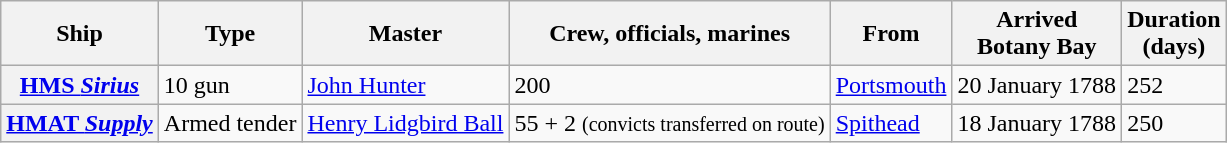<table class="wikitable">
<tr>
<th scope="col">Ship</th>
<th scope="col">Type</th>
<th scope="col">Master</th>
<th scope="col">Crew, officials, marines</th>
<th scope="col">From</th>
<th scope="col">Arrived<br>Botany Bay</th>
<th scope="col">Duration<br>(days)</th>
</tr>
<tr>
<th scope="row"><a href='#'>HMS <em>Sirius</em></a></th>
<td>10 gun</td>
<td><a href='#'>John Hunter</a></td>
<td>200</td>
<td><a href='#'>Portsmouth</a></td>
<td>20 January 1788</td>
<td>252</td>
</tr>
<tr>
<th scope="row"><a href='#'>HMAT <em>Supply</em></a></th>
<td>Armed tender</td>
<td><a href='#'>Henry Lidgbird Ball</a></td>
<td>55 + 2 <small>(convicts transferred on route)</small></td>
<td><a href='#'>Spithead</a></td>
<td>18 January 1788</td>
<td>250</td>
</tr>
</table>
